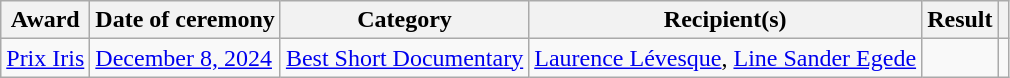<table class="wikitable sortable plainrowheaders">
<tr>
<th scope="col">Award</th>
<th scope="col">Date of ceremony</th>
<th scope="col">Category</th>
<th scope="col">Recipient(s)</th>
<th scope="col">Result</th>
<th scope="col" class="unsortable"></th>
</tr>
<tr>
<td><a href='#'>Prix Iris</a></td>
<td><a href='#'>December 8, 2024</a></td>
<td><a href='#'>Best Short Documentary</a></td>
<td><a href='#'>Laurence Lévesque</a>, <a href='#'>Line Sander Egede</a></td>
<td></td>
<td></td>
</tr>
</table>
